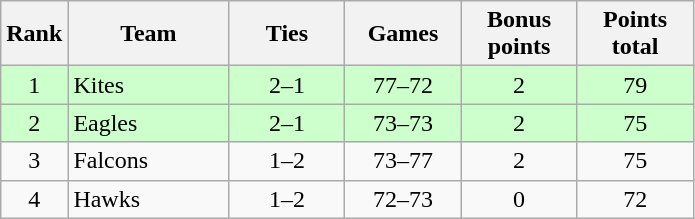<table class="wikitable nowrap" style="text-align:center;">
<tr>
<th>Rank</th>
<th width=100>Team</th>
<th width=70>Ties</th>
<th width=70>Games</th>
<th width=70>Bonus<br>points</th>
<th width=70>Points<br>total</th>
</tr>
<tr bgcolor=ccffcc>
<td>1</td>
<td align="left">Kites</td>
<td>2–1</td>
<td>77–72</td>
<td>2</td>
<td>79</td>
</tr>
<tr bgcolor=ccffcc>
<td>2</td>
<td align="left">Eagles</td>
<td>2–1</td>
<td>73–73</td>
<td>2</td>
<td>75</td>
</tr>
<tr>
<td>3</td>
<td align="left">Falcons</td>
<td>1–2</td>
<td>73–77</td>
<td>2</td>
<td>75</td>
</tr>
<tr>
<td>4</td>
<td align="left">Hawks</td>
<td>1–2</td>
<td>72–73</td>
<td>0</td>
<td>72</td>
</tr>
</table>
